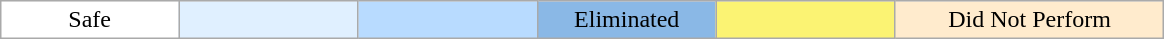<table class="wikitable" style="margin:1em auto; text-align:center;">
<tr>
<td bgcolor="white" width="10%">Safe</td>
<td bgcolor="E0F0FF" width="10%"></td>
<td bgcolor="B8DBFF" width="10%"></td>
<td bgcolor="8AB8E6" width="10%">Eliminated</td>
<td bgcolor="#FBF373" width="10%"></td>
<td style="background:#ffebcd; width:15%;">Did Not Perform</td>
</tr>
</table>
